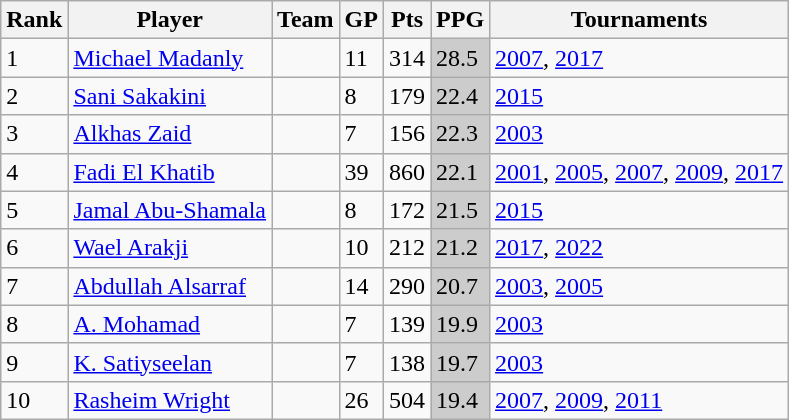<table class="wikitable sortable">
<tr>
<th class="unsortable">Rank</th>
<th>Player</th>
<th>Team</th>
<th>GP</th>
<th>Pts</th>
<th>PPG</th>
<th class="unsortable">Tournaments</th>
</tr>
<tr>
<td>1</td>
<td><a href='#'>Michael Madanly</a></td>
<td></td>
<td>11</td>
<td>314</td>
<td style="background:#CCCCCC">28.5</td>
<td> <a href='#'>2007</a>,  <a href='#'>2017</a></td>
</tr>
<tr>
<td>2</td>
<td><a href='#'>Sani Sakakini</a></td>
<td></td>
<td>8</td>
<td>179</td>
<td style="background:#CCCCCC">22.4</td>
<td> <a href='#'>2015</a></td>
</tr>
<tr>
<td>3</td>
<td><a href='#'>Alkhas Zaid</a></td>
<td></td>
<td>7</td>
<td>156</td>
<td style="background:#CCCCCC">22.3</td>
<td> <a href='#'>2003</a></td>
</tr>
<tr>
<td>4</td>
<td><a href='#'>Fadi El Khatib</a></td>
<td></td>
<td>39</td>
<td>860</td>
<td style="background:#CCCCCC">22.1</td>
<td> <a href='#'>2001</a>,  <a href='#'>2005</a>, <a href='#'>2007</a>,  <a href='#'>2009</a>,  <a href='#'>2017</a></td>
</tr>
<tr>
<td>5</td>
<td><a href='#'>Jamal Abu-Shamala</a></td>
<td></td>
<td>8</td>
<td>172</td>
<td style="background:#CCCCCC">21.5</td>
<td> <a href='#'>2015</a></td>
</tr>
<tr>
<td>6</td>
<td><a href='#'>Wael Arakji</a></td>
<td></td>
<td>10</td>
<td>212</td>
<td style="background:#CCCCCC">21.2</td>
<td> <a href='#'>2017</a>,  <a href='#'>2022</a></td>
</tr>
<tr>
<td>7</td>
<td><a href='#'>Abdullah Alsarraf</a></td>
<td></td>
<td>14</td>
<td>290</td>
<td style="background:#CCCCCC">20.7</td>
<td> <a href='#'>2003</a>,  <a href='#'>2005</a></td>
</tr>
<tr>
<td>8</td>
<td><a href='#'>A. Mohamad</a></td>
<td></td>
<td>7</td>
<td>139</td>
<td style="background:#CCCCCC">19.9</td>
<td> <a href='#'>2003</a></td>
</tr>
<tr>
<td>9</td>
<td><a href='#'>K. Satiyseelan</a></td>
<td></td>
<td>7</td>
<td>138</td>
<td style="background:#CCCCCC">19.7</td>
<td> <a href='#'>2003</a></td>
</tr>
<tr>
<td>10</td>
<td><a href='#'>Rasheim Wright</a></td>
<td></td>
<td>26</td>
<td>504</td>
<td style="background:#CCCCCC">19.4</td>
<td> <a href='#'>2007</a>,  <a href='#'>2009</a>,  <a href='#'>2011</a></td>
</tr>
</table>
